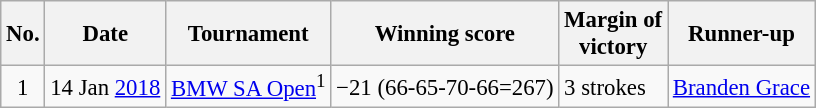<table class="wikitable" style="font-size:95%;">
<tr>
<th>No.</th>
<th>Date</th>
<th>Tournament</th>
<th>Winning score</th>
<th>Margin of<br>victory</th>
<th>Runner-up</th>
</tr>
<tr>
<td align=center>1</td>
<td align=right>14 Jan <a href='#'>2018</a></td>
<td><a href='#'>BMW SA Open</a><sup>1</sup></td>
<td>−21 (66-65-70-66=267)</td>
<td>3 strokes</td>
<td> <a href='#'>Branden Grace</a></td>
</tr>
</table>
